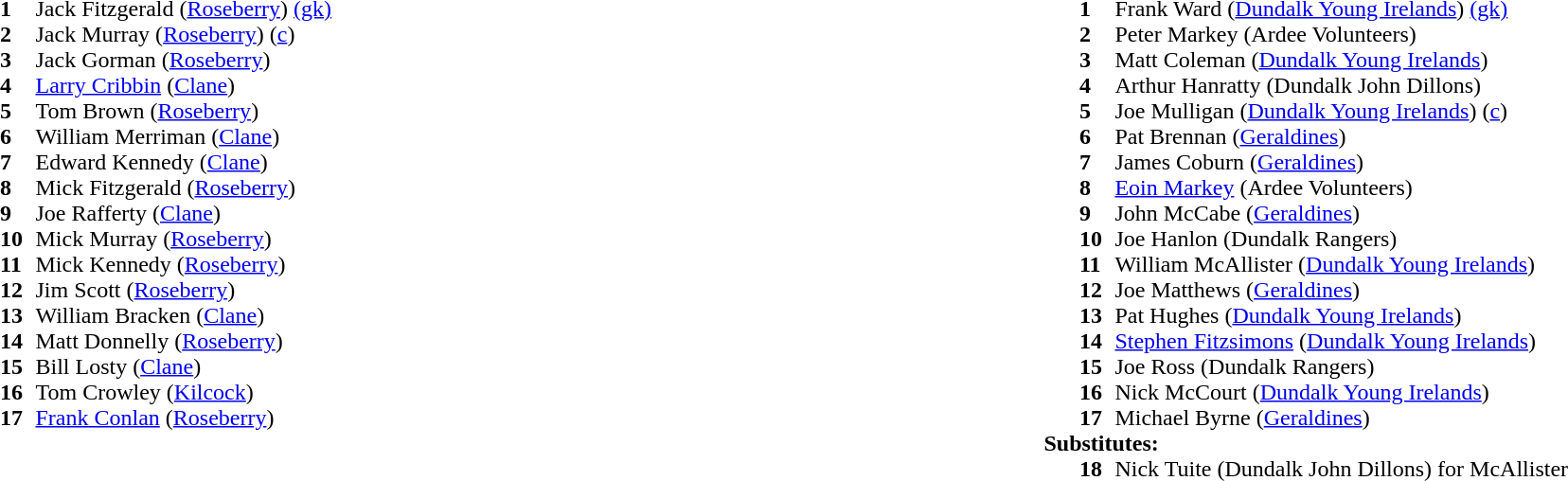<table style="width:100%;">
<tr>
<td style="vertical-align:top; width:50%"><br><table cellspacing="0" cellpadding="0">
<tr>
<th width="25"></th>
<th width="25"></th>
</tr>
<tr>
<td></td>
<td><strong>1</strong></td>
<td>Jack Fitzgerald (<a href='#'>Roseberry</a>) <a href='#'>(gk)</a></td>
</tr>
<tr>
<td></td>
<td><strong>2</strong></td>
<td>Jack Murray (<a href='#'>Roseberry</a>) (<a href='#'>c</a>)</td>
</tr>
<tr>
<td></td>
<td><strong>3</strong></td>
<td>Jack Gorman (<a href='#'>Roseberry</a>)</td>
</tr>
<tr>
<td></td>
<td><strong>4</strong></td>
<td><a href='#'>Larry Cribbin</a> (<a href='#'>Clane</a>)</td>
</tr>
<tr>
<td></td>
<td><strong>5</strong></td>
<td>Tom Brown (<a href='#'>Roseberry</a>)</td>
</tr>
<tr>
<td></td>
<td><strong>6</strong></td>
<td>William Merriman (<a href='#'>Clane</a>)</td>
</tr>
<tr>
<td></td>
<td><strong>7</strong></td>
<td>Edward Kennedy (<a href='#'>Clane</a>)</td>
</tr>
<tr>
<td></td>
<td><strong>8</strong></td>
<td>Mick Fitzgerald (<a href='#'>Roseberry</a>)</td>
</tr>
<tr>
<td></td>
<td><strong>9</strong></td>
<td>Joe Rafferty (<a href='#'>Clane</a>)</td>
</tr>
<tr>
<td></td>
<td><strong>10</strong></td>
<td>Mick Murray (<a href='#'>Roseberry</a>)</td>
</tr>
<tr>
<td></td>
<td><strong>11</strong></td>
<td>Mick Kennedy (<a href='#'>Roseberry</a>)</td>
</tr>
<tr>
<td></td>
<td><strong>12</strong></td>
<td>Jim Scott (<a href='#'>Roseberry</a>)</td>
</tr>
<tr>
<td></td>
<td><strong>13</strong></td>
<td>William Bracken (<a href='#'>Clane</a>)</td>
</tr>
<tr>
<td></td>
<td><strong>14</strong></td>
<td>Matt Donnelly (<a href='#'>Roseberry</a>)</td>
</tr>
<tr>
<td></td>
<td><strong>15</strong></td>
<td>Bill Losty (<a href='#'>Clane</a>)</td>
</tr>
<tr>
<td></td>
<td><strong>16</strong></td>
<td>Tom Crowley (<a href='#'>Kilcock</a>)</td>
</tr>
<tr>
<td></td>
<td><strong>17</strong></td>
<td><a href='#'>Frank Conlan</a> (<a href='#'>Roseberry</a>)</td>
</tr>
<tr>
<td></td>
</tr>
</table>
</td>
<td style="vertical-align:top; width:50%"><br><table cellspacing="0" cellpadding="0" style="margin:auto">
<tr>
<th width="25"></th>
<th width="25"></th>
</tr>
<tr>
<td></td>
<td><strong>1</strong></td>
<td>Frank Ward (<a href='#'>Dundalk Young Irelands</a>) <a href='#'>(gk)</a></td>
</tr>
<tr>
<td></td>
<td><strong>2</strong></td>
<td>Peter Markey (Ardee Volunteers)</td>
</tr>
<tr>
<td></td>
<td><strong>3</strong></td>
<td>Matt Coleman (<a href='#'>Dundalk Young Irelands</a>)</td>
</tr>
<tr>
<td></td>
<td><strong>4</strong></td>
<td>Arthur Hanratty (Dundalk John Dillons)</td>
</tr>
<tr>
<td></td>
<td><strong>5</strong></td>
<td>Joe Mulligan (<a href='#'>Dundalk Young Irelands</a>) (<a href='#'>c</a>)</td>
</tr>
<tr>
<td></td>
<td><strong>6</strong></td>
<td>Pat Brennan (<a href='#'>Geraldines</a>)</td>
</tr>
<tr>
<td></td>
<td><strong>7</strong></td>
<td>James Coburn (<a href='#'>Geraldines</a>)</td>
</tr>
<tr>
<td></td>
<td><strong>8</strong></td>
<td><a href='#'>Eoin Markey</a> (Ardee Volunteers)</td>
</tr>
<tr>
<td></td>
<td><strong>9</strong></td>
<td>John McCabe (<a href='#'>Geraldines</a>)</td>
</tr>
<tr>
<td></td>
<td><strong>10</strong></td>
<td>Joe Hanlon (Dundalk Rangers)</td>
</tr>
<tr>
<td></td>
<td><strong>11</strong></td>
<td>William McAllister (<a href='#'>Dundalk Young Irelands</a>)</td>
</tr>
<tr>
<td></td>
<td><strong>12</strong></td>
<td>Joe Matthews (<a href='#'>Geraldines</a>)</td>
</tr>
<tr>
<td></td>
<td><strong>13</strong></td>
<td>Pat Hughes (<a href='#'>Dundalk Young Irelands</a>)</td>
</tr>
<tr>
<td></td>
<td><strong>14</strong></td>
<td><a href='#'>Stephen Fitzsimons</a> (<a href='#'>Dundalk Young Irelands</a>)</td>
</tr>
<tr>
<td></td>
<td><strong>15</strong></td>
<td>Joe Ross (Dundalk Rangers)</td>
</tr>
<tr>
<td></td>
<td><strong>16</strong></td>
<td>Nick McCourt (<a href='#'>Dundalk Young Irelands</a>)</td>
</tr>
<tr>
<td></td>
<td><strong>17</strong></td>
<td>Michael Byrne (<a href='#'>Geraldines</a>)</td>
</tr>
<tr>
<td colspan=3><strong>Substitutes:</strong></td>
</tr>
<tr>
<td></td>
<td><strong>18</strong></td>
<td>Nick Tuite (Dundalk John Dillons) for McAllister</td>
</tr>
</table>
</td>
</tr>
</table>
